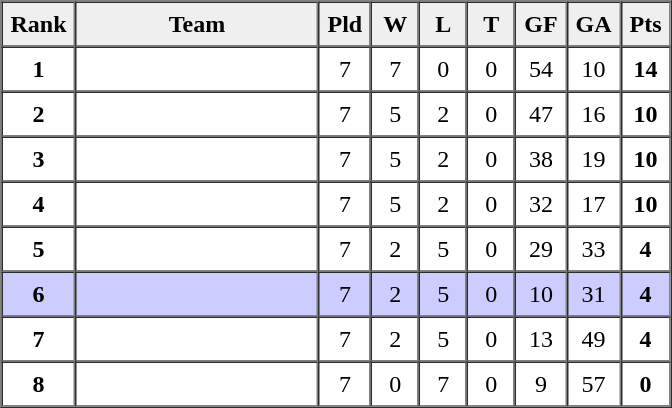<table border=1 cellpadding=5 cellspacing=0>
<tr>
<th bgcolor="#efefef" width="20">Rank</th>
<th bgcolor="#efefef" width="150">Team</th>
<th bgcolor="#efefef" width="20">Pld</th>
<th bgcolor="#efefef" width="20">W</th>
<th bgcolor="#efefef" width="20">L</th>
<th bgcolor="#efefef" width="20">T</th>
<th bgcolor="#efefef" width="20">GF</th>
<th bgcolor="#efefef" width="20">GA</th>
<th bgcolor="#efefef" width="20">Pts</th>
</tr>
<tr align=center>
<td><strong>1</strong></td>
<td align=left></td>
<td>7</td>
<td>7</td>
<td>0</td>
<td>0</td>
<td>54</td>
<td>10</td>
<td><strong>14</strong></td>
</tr>
<tr align=center>
<td><strong>2</strong></td>
<td align=left></td>
<td>7</td>
<td>5</td>
<td>2</td>
<td>0</td>
<td>47</td>
<td>16</td>
<td><strong>10</strong></td>
</tr>
<tr align=center>
<td><strong>3</strong></td>
<td align=left></td>
<td>7</td>
<td>5</td>
<td>2</td>
<td>0</td>
<td>38</td>
<td>19</td>
<td><strong>10</strong></td>
</tr>
<tr align=center>
<td><strong>4</strong></td>
<td align=left></td>
<td>7</td>
<td>5</td>
<td>2</td>
<td>0</td>
<td>32</td>
<td>17</td>
<td><strong>10</strong></td>
</tr>
<tr align=center>
<td><strong>5</strong></td>
<td align=left></td>
<td>7</td>
<td>2</td>
<td>5</td>
<td>0</td>
<td>29</td>
<td>33</td>
<td><strong>4</strong></td>
</tr>
<tr align=center bgcolor="ccccff">
<td><strong>6</strong></td>
<td align=left></td>
<td>7</td>
<td>2</td>
<td>5</td>
<td>0</td>
<td>10</td>
<td>31</td>
<td><strong>4</strong></td>
</tr>
<tr align=center>
<td><strong>7</strong></td>
<td align=left></td>
<td>7</td>
<td>2</td>
<td>5</td>
<td>0</td>
<td>13</td>
<td>49</td>
<td><strong>4</strong></td>
</tr>
<tr align=center>
<td><strong>8</strong></td>
<td align=left></td>
<td>7</td>
<td>0</td>
<td>7</td>
<td>0</td>
<td>9</td>
<td>57</td>
<td><strong>0</strong></td>
</tr>
</table>
